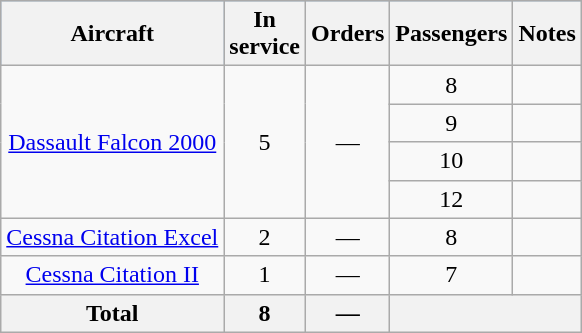<table class="wikitable" style=text-align:center; margin:auto;">
<tr bgcolor=#75aadb>
<th>Aircraft</th>
<th>In<br>service</th>
<th>Orders</th>
<th>Passengers</th>
<th>Notes</th>
</tr>
<tr>
<td rowspan="4"><a href='#'>Dassault Falcon 2000</a></td>
<td rowspan="4">5</td>
<td rowspan="4">—</td>
<td>8</td>
<td></td>
</tr>
<tr>
<td>9</td>
<td></td>
</tr>
<tr>
<td>10</td>
<td></td>
</tr>
<tr>
<td>12</td>
<td></td>
</tr>
<tr>
<td><a href='#'>Cessna Citation Excel</a></td>
<td>2</td>
<td>—</td>
<td>8</td>
<td></td>
</tr>
<tr>
<td><a href='#'>Cessna Citation II</a></td>
<td>1</td>
<td>—</td>
<td>7</td>
<td></td>
</tr>
<tr>
<th>Total</th>
<th>8</th>
<th>—</th>
<th colspan="2"></th>
</tr>
</table>
